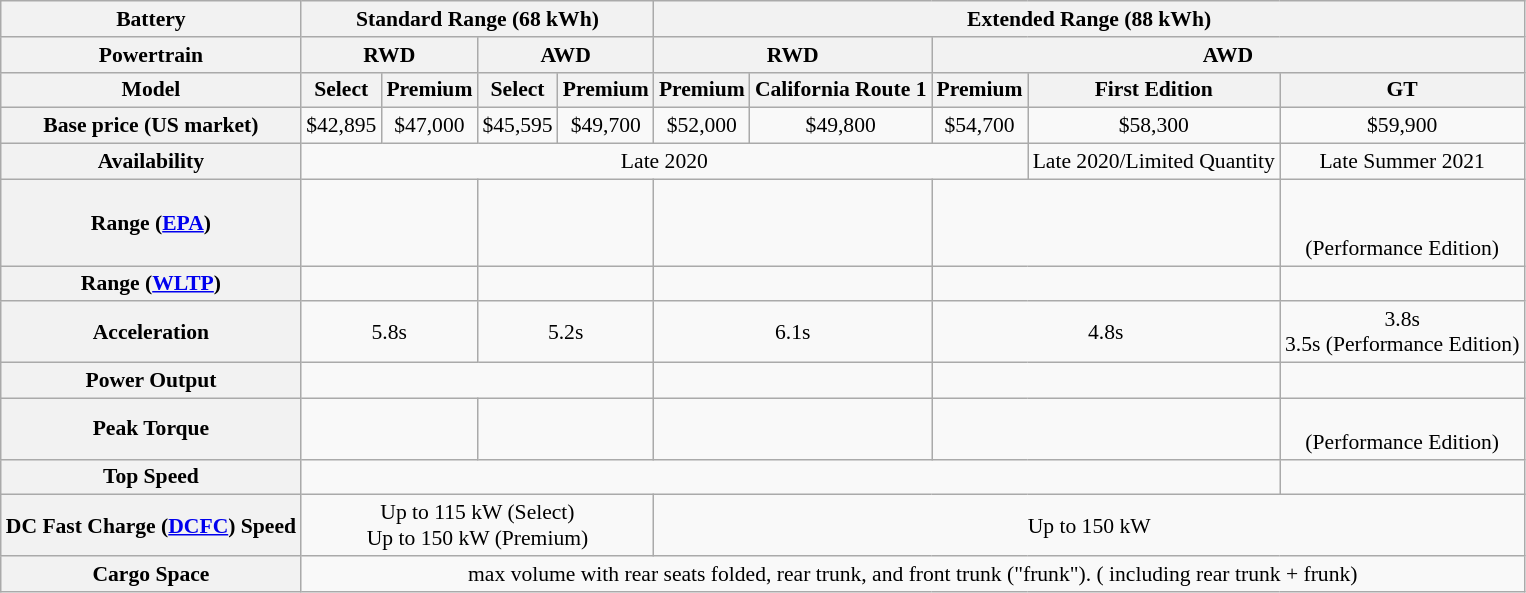<table class="wikitable" style="text-align:center; font-size:90%;">
<tr>
<th>Battery</th>
<th colspan="4">Standard Range  (68 kWh)</th>
<th colspan="5">Extended Range (88 kWh)</th>
</tr>
<tr>
<th>Powertrain</th>
<th colspan="2">RWD</th>
<th colspan="2">AWD</th>
<th colspan="2">RWD</th>
<th colspan="3">AWD</th>
</tr>
<tr>
<th>Model</th>
<th>Select</th>
<th>Premium</th>
<th>Select</th>
<th>Premium</th>
<th>Premium</th>
<th>California Route 1</th>
<th>Premium</th>
<th>First Edition</th>
<th>GT</th>
</tr>
<tr>
<th>Base price (US market)</th>
<td>$42,895</td>
<td>$47,000</td>
<td>$45,595</td>
<td>$49,700</td>
<td>$52,000</td>
<td>$49,800</td>
<td>$54,700</td>
<td>$58,300</td>
<td>$59,900</td>
</tr>
<tr>
<th>Availability</th>
<td colspan="7">Late 2020</td>
<td>Late 2020/Limited Quantity</td>
<td>Late Summer 2021</td>
</tr>
<tr>
<th>Range (<a href='#'>EPA</a>)</th>
<td colspan="2"></td>
<td colspan="2"></td>
<td colspan="2"></td>
<td colspan="2"></td>
<td><br><br> (Performance Edition)</td>
</tr>
<tr>
<th>Range (<a href='#'>WLTP</a>)</th>
<td colspan="2"></td>
<td colspan="2"></td>
<td colspan="2"></td>
<td colspan="2"></td>
<td></td>
</tr>
<tr>
<th>Acceleration<br></th>
<td colspan="2">5.8s</td>
<td colspan="2">5.2s</td>
<td colspan="2">6.1s</td>
<td colspan="2">4.8s</td>
<td>3.8s<br>3.5s (Performance Edition)</td>
</tr>
<tr>
<th>Power Output</th>
<td colspan="4"></td>
<td colspan="2"></td>
<td colspan="2"></td>
<td></td>
</tr>
<tr>
<th>Peak Torque</th>
<td colspan="2"></td>
<td colspan="2"></td>
<td colspan="2"></td>
<td colspan="2"></td>
<td><br> (Performance Edition)</td>
</tr>
<tr>
<th>Top Speed</th>
<td colspan="8" style="text-align:center"></td>
<td></td>
</tr>
<tr>
<th>DC Fast Charge (<a href='#'>DCFC</a>) Speed</th>
<td colspan="4" style="text-align:center">Up to 115 kW (Select)<br>Up to 150 kW (Premium)</td>
<td colspan="5" style="text-align:center">Up to 150 kW</td>
</tr>
<tr>
<th>Cargo Space</th>
<td colspan="9"> max volume with rear seats folded, rear trunk, and front trunk ("frunk"). ( including rear trunk +  frunk)</td>
</tr>
</table>
